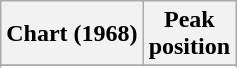<table class="wikitable sortable plainrowheaders" style="text-align:center">
<tr>
<th scope="col">Chart (1968)</th>
<th scope="col">Peak<br> position</th>
</tr>
<tr>
</tr>
<tr>
</tr>
</table>
